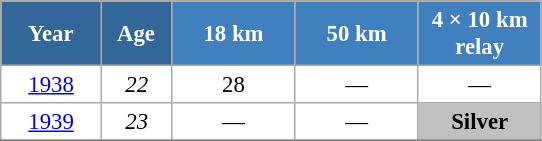<table class="wikitable" style="font-size:95%; text-align:center; border:grey solid 1px; border-collapse:collapse; background:#ffffff;">
<tr>
<th style="background-color:#369; color:white; width:60px;"> Year </th>
<th style="background-color:#369; color:white; width:40px;"> Age </th>
<th style="background-color:#4180be; color:white; width:75px;"> 18 km </th>
<th style="background-color:#4180be; color:white; width:75px;"> 50 km </th>
<th style="background-color:#4180be; color:white; width:75px;"> 4 × 10 km <br> relay </th>
</tr>
<tr>
<td><a href='#'>1938</a></td>
<td><em>22</em></td>
<td>28</td>
<td>—</td>
<td>—</td>
</tr>
<tr>
<td><a href='#'>1939</a></td>
<td><em>23</em></td>
<td>—</td>
<td>—</td>
<td style="background:silver;"><strong>Silver</strong></td>
</tr>
<tr>
</tr>
</table>
